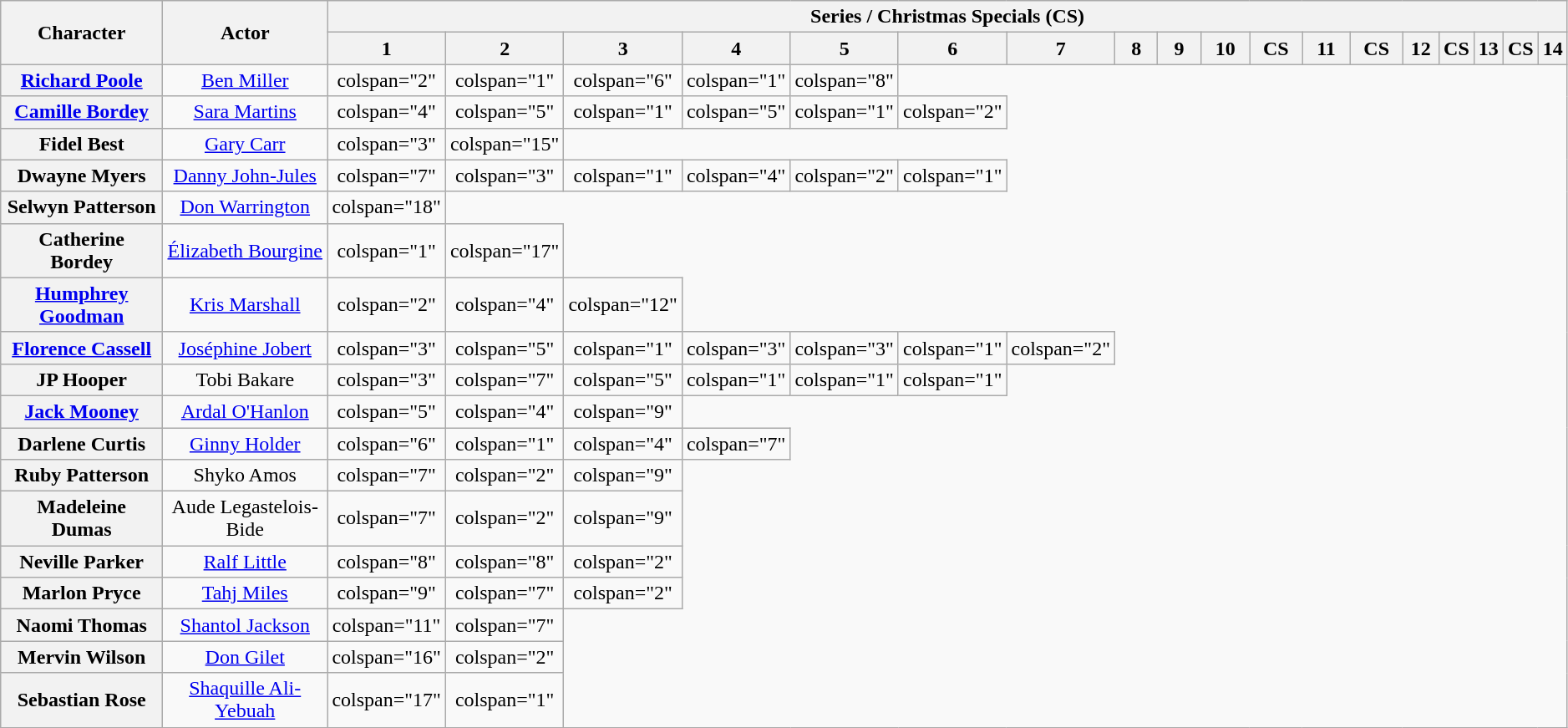<table class="wikitable nowrap" style="text-align:center; width:99%;">
<tr>
<th rowspan="2" style="width:16%;">Character</th>
<th rowspan="2" style="width:16%;">Actor</th>
<th colspan="18">Series / Christmas Specials (CS)</th>
</tr>
<tr>
<th style="width:5%;">1</th>
<th style="width:5%;">2</th>
<th style="width:5%;">3</th>
<th style="width:5%;">4</th>
<th style="width:5%;">5</th>
<th style="width:5%;">6</th>
<th style="width:5%;">7</th>
<th style="width:5%;">8</th>
<th style="width:5%;">9</th>
<th style="width:5%;">10</th>
<th style="width:5%;">CS</th>
<th style= width:5%;">11</th>
<th style="width:5%;">CS</th>
<th style= width:5%;">12</th>
<th style="width:5%;">CS</th>
<th style= width:5%;">13</th>
<th style="width:5%;">CS</th>
<th style="width:5%;">14</th>
</tr>
<tr>
<th><a href='#'>Richard Poole</a></th>
<td><a href='#'>Ben Miller</a></td>
<td>colspan="2" </td>
<td>colspan="1" </td>
<td>colspan="6" </td>
<td>colspan="1" </td>
<td>colspan="8" </td>
</tr>
<tr>
<th><a href='#'>Camille Bordey</a></th>
<td><a href='#'>Sara Martins</a></td>
<td>colspan="4" </td>
<td>colspan="5" </td>
<td>colspan="1" </td>
<td>colspan="5" </td>
<td>colspan="1" </td>
<td>colspan="2" </td>
</tr>
<tr>
<th>Fidel Best</th>
<td><a href='#'>Gary Carr</a></td>
<td>colspan="3" </td>
<td>colspan="15" </td>
</tr>
<tr>
<th>Dwayne Myers</th>
<td><a href='#'>Danny John-Jules</a></td>
<td>colspan="7" </td>
<td>colspan="3" </td>
<td>colspan="1" </td>
<td>colspan="4" </td>
<td>colspan="2" </td>
<td>colspan="1" </td>
</tr>
<tr>
<th>Selwyn Patterson</th>
<td><a href='#'>Don Warrington</a></td>
<td>colspan="18" </td>
</tr>
<tr>
<th>Catherine Bordey</th>
<td><a href='#'>Élizabeth Bourgine</a></td>
<td>colspan="1" </td>
<td>colspan="17" </td>
</tr>
<tr>
<th><a href='#'>Humphrey Goodman</a></th>
<td><a href='#'>Kris Marshall</a></td>
<td>colspan="2" </td>
<td>colspan="4" </td>
<td>colspan="12" </td>
</tr>
<tr>
<th><a href='#'>Florence Cassell</a></th>
<td><a href='#'>Joséphine Jobert</a></td>
<td>colspan="3" </td>
<td>colspan="5" </td>
<td>colspan="1" </td>
<td>colspan="3" </td>
<td>colspan="3" </td>
<td>colspan="1" </td>
<td>colspan="2" </td>
</tr>
<tr>
<th>JP Hooper</th>
<td>Tobi Bakare</td>
<td>colspan="3" </td>
<td>colspan="7" </td>
<td>colspan="5" </td>
<td>colspan="1" </td>
<td>colspan="1" </td>
<td>colspan="1" </td>
</tr>
<tr>
<th><a href='#'>Jack Mooney</a></th>
<td><a href='#'>Ardal O'Hanlon</a></td>
<td>colspan="5" </td>
<td>colspan="4" </td>
<td>colspan="9" </td>
</tr>
<tr>
<th>Darlene Curtis</th>
<td><a href='#'>Ginny Holder</a></td>
<td>colspan="6" </td>
<td>colspan="1" </td>
<td>colspan="4" </td>
<td>colspan="7" </td>
</tr>
<tr>
<th>Ruby Patterson</th>
<td>Shyko Amos</td>
<td>colspan="7" </td>
<td>colspan="2" </td>
<td>colspan="9" </td>
</tr>
<tr>
<th>Madeleine Dumas</th>
<td>Aude Legastelois-Bide</td>
<td>colspan="7" </td>
<td>colspan="2" </td>
<td>colspan="9" </td>
</tr>
<tr>
<th>Neville Parker</th>
<td><a href='#'>Ralf Little</a></td>
<td>colspan="8" </td>
<td>colspan="8" </td>
<td>colspan="2" </td>
</tr>
<tr>
<th>Marlon Pryce</th>
<td><a href='#'>Tahj Miles</a></td>
<td>colspan="9" </td>
<td>colspan="7" </td>
<td>colspan="2" </td>
</tr>
<tr>
<th>Naomi Thomas</th>
<td><a href='#'>Shantol Jackson</a></td>
<td>colspan="11" </td>
<td>colspan="7" </td>
</tr>
<tr>
<th>Mervin Wilson</th>
<td><a href='#'>Don Gilet</a></td>
<td>colspan="16" </td>
<td>colspan="2" </td>
</tr>
<tr>
<th>Sebastian Rose</th>
<td><a href='#'>Shaquille Ali-Yebuah</a></td>
<td>colspan="17" </td>
<td>colspan="1" </td>
</tr>
<tr>
</tr>
</table>
